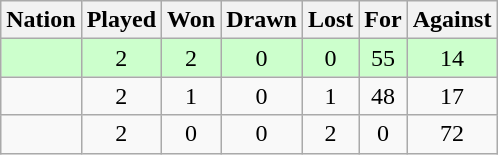<table class="wikitable" style="text-align:center;">
<tr>
<th>Nation</th>
<th>Played</th>
<th>Won</th>
<th>Drawn</th>
<th>Lost</th>
<th>For</th>
<th>Against</th>
</tr>
<tr bgcolor=ccffcc>
<td align=left></td>
<td>2</td>
<td>2</td>
<td>0</td>
<td>0</td>
<td>55</td>
<td>14</td>
</tr>
<tr>
<td align=left></td>
<td>2</td>
<td>1</td>
<td>0</td>
<td>1</td>
<td>48</td>
<td>17</td>
</tr>
<tr>
<td align=left></td>
<td>2</td>
<td>0</td>
<td>0</td>
<td>2</td>
<td>0</td>
<td>72</td>
</tr>
</table>
